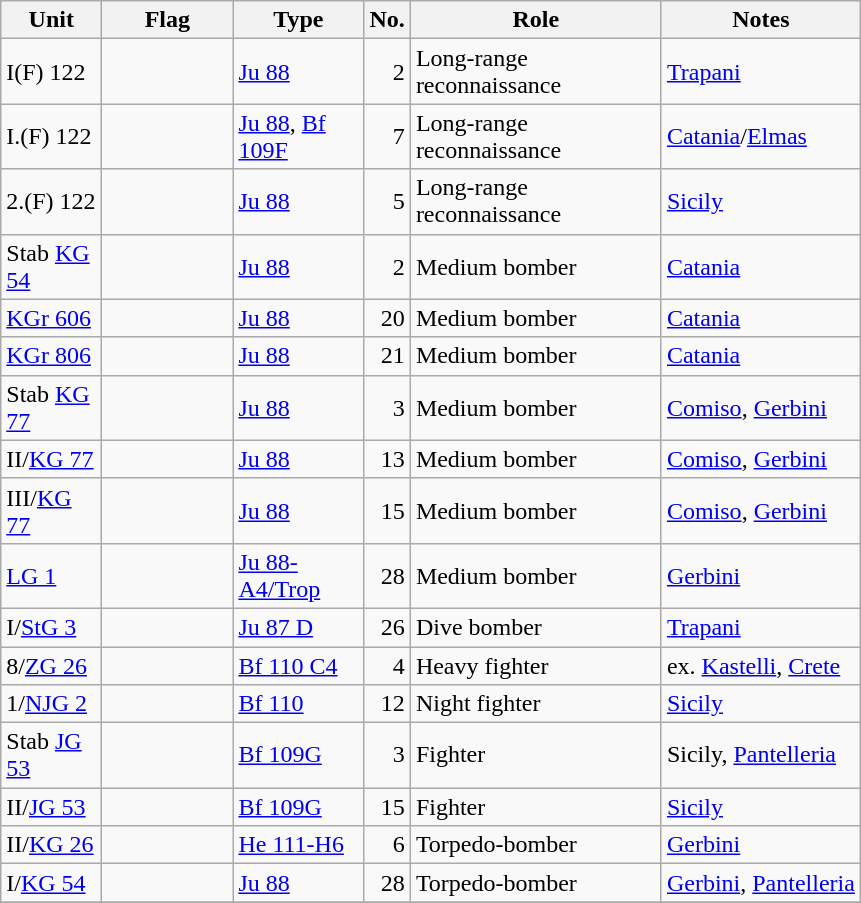<table class="wikitable sortable">
<tr>
<th scope="col" width="60px">Unit</th>
<th scope="col" width="80px">Flag</th>
<th scope="col" width="80px">Type</th>
<th scope="col" width="20px">No.</th>
<th scope="col" width="160px">Role</th>
<th>Notes</th>
</tr>
<tr>
<td> I(F) 122</td>
<td></td>
<td><a href='#'>Ju 88</a></td>
<td align="right">2</td>
<td>Long-range reconnaissance</td>
<td><a href='#'>Trapani</a></td>
</tr>
<tr>
<td>I.(F) 122</td>
<td></td>
<td><a href='#'>Ju 88</a>, <a href='#'>Bf 109F</a></td>
<td align="right">7</td>
<td>Long-range reconnaissance</td>
<td><a href='#'>Catania</a>/<a href='#'>Elmas</a></td>
</tr>
<tr>
<td>2.(F) 122</td>
<td></td>
<td><a href='#'>Ju 88</a></td>
<td align="right">5</td>
<td>Long-range reconnaissance</td>
<td><a href='#'>Sicily</a></td>
</tr>
<tr>
<td>Stab <a href='#'>KG 54</a></td>
<td></td>
<td><a href='#'>Ju 88</a></td>
<td align="right">2</td>
<td>Medium bomber</td>
<td><a href='#'>Catania</a></td>
</tr>
<tr>
<td><a href='#'>KGr 606</a></td>
<td></td>
<td><a href='#'>Ju 88</a></td>
<td align="right">20</td>
<td>Medium bomber</td>
<td><a href='#'>Catania</a></td>
</tr>
<tr>
<td><a href='#'>KGr 806</a></td>
<td></td>
<td><a href='#'>Ju 88</a></td>
<td align="right">21</td>
<td>Medium bomber</td>
<td><a href='#'>Catania</a></td>
</tr>
<tr>
<td>Stab <a href='#'>KG 77</a></td>
<td></td>
<td><a href='#'>Ju 88</a></td>
<td align="right">3</td>
<td>Medium bomber</td>
<td><a href='#'>Comiso</a>, <a href='#'>Gerbini</a></td>
</tr>
<tr>
<td>II/<a href='#'>KG 77</a></td>
<td></td>
<td><a href='#'>Ju 88</a></td>
<td align="right">13</td>
<td>Medium bomber</td>
<td><a href='#'>Comiso</a>, <a href='#'>Gerbini</a></td>
</tr>
<tr>
<td>III/<a href='#'>KG 77</a></td>
<td></td>
<td><a href='#'>Ju 88</a></td>
<td align="right">15</td>
<td>Medium bomber</td>
<td><a href='#'>Comiso</a>, <a href='#'>Gerbini</a></td>
</tr>
<tr>
<td><a href='#'>LG 1</a></td>
<td></td>
<td><a href='#'>Ju 88-A4/Trop</a></td>
<td align="right">28</td>
<td>Medium bomber</td>
<td><a href='#'>Gerbini</a></td>
</tr>
<tr>
<td>I/<a href='#'>StG 3</a></td>
<td></td>
<td><a href='#'>Ju 87 D</a></td>
<td align="right">26</td>
<td>Dive bomber</td>
<td><a href='#'>Trapani</a></td>
</tr>
<tr>
<td>8/<a href='#'>ZG 26</a></td>
<td></td>
<td><a href='#'>Bf 110 C4</a></td>
<td align="right">4</td>
<td>Heavy fighter</td>
<td>ex. <a href='#'>Kastelli</a>, <a href='#'>Crete</a></td>
</tr>
<tr>
<td>1/<a href='#'>NJG 2</a></td>
<td></td>
<td><a href='#'>Bf 110</a></td>
<td align="right">12</td>
<td>Night fighter</td>
<td><a href='#'>Sicily</a></td>
</tr>
<tr>
<td>Stab <a href='#'>JG 53</a></td>
<td></td>
<td><a href='#'>Bf 109G</a></td>
<td align="right">3</td>
<td>Fighter</td>
<td>Sicily, <a href='#'>Pantelleria</a></td>
</tr>
<tr>
<td>II/<a href='#'>JG 53</a></td>
<td></td>
<td><a href='#'>Bf 109G</a></td>
<td align="right">15</td>
<td>Fighter</td>
<td><a href='#'>Sicily</a></td>
</tr>
<tr>
<td>II/<a href='#'>KG 26</a></td>
<td></td>
<td><a href='#'>He 111-H6</a></td>
<td align="right">6</td>
<td>Torpedo-bomber</td>
<td><a href='#'>Gerbini</a></td>
</tr>
<tr>
<td>I/<a href='#'>KG 54</a></td>
<td></td>
<td><a href='#'>Ju 88</a></td>
<td align="right">28</td>
<td>Torpedo-bomber</td>
<td><a href='#'>Gerbini</a>, <a href='#'>Pantelleria</a></td>
</tr>
<tr>
</tr>
</table>
